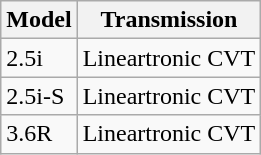<table class="wikitable">
<tr>
<th>Model</th>
<th>Transmission</th>
</tr>
<tr>
<td>2.5i</td>
<td>Lineartronic CVT</td>
</tr>
<tr>
<td>2.5i-S</td>
<td>Lineartronic CVT</td>
</tr>
<tr>
<td>3.6R</td>
<td>Lineartronic CVT</td>
</tr>
</table>
